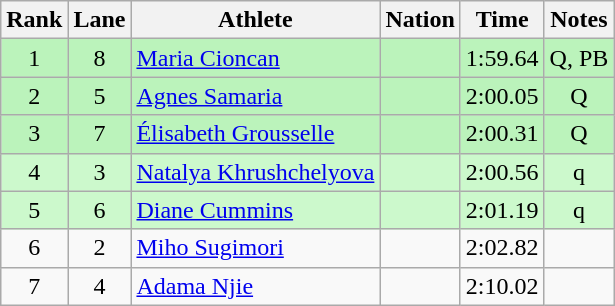<table class="wikitable sortable" style="text-align:center">
<tr>
<th>Rank</th>
<th>Lane</th>
<th>Athlete</th>
<th>Nation</th>
<th>Time</th>
<th>Notes</th>
</tr>
<tr bgcolor=bbf3bb>
<td>1</td>
<td>8</td>
<td align=left><a href='#'>Maria Cioncan</a></td>
<td align=left></td>
<td>1:59.64</td>
<td>Q, PB</td>
</tr>
<tr bgcolor=bbf3bb>
<td>2</td>
<td>5</td>
<td align=left><a href='#'>Agnes Samaria</a></td>
<td align=left></td>
<td>2:00.05</td>
<td>Q</td>
</tr>
<tr bgcolor=bbf3bb>
<td>3</td>
<td>7</td>
<td align=left><a href='#'>Élisabeth Grousselle</a></td>
<td align=left></td>
<td>2:00.31</td>
<td>Q</td>
</tr>
<tr bgcolor=ccf9cc>
<td>4</td>
<td>3</td>
<td align=left><a href='#'>Natalya Khrushchelyova</a></td>
<td align=left></td>
<td>2:00.56</td>
<td>q</td>
</tr>
<tr bgcolor=ccf9cc>
<td>5</td>
<td>6</td>
<td align=left><a href='#'>Diane Cummins</a></td>
<td align=left></td>
<td>2:01.19</td>
<td>q</td>
</tr>
<tr>
<td>6</td>
<td>2</td>
<td align=left><a href='#'>Miho Sugimori</a></td>
<td align=left></td>
<td>2:02.82</td>
<td></td>
</tr>
<tr>
<td>7</td>
<td>4</td>
<td align=left><a href='#'>Adama Njie</a></td>
<td align=left></td>
<td>2:10.02</td>
<td></td>
</tr>
</table>
